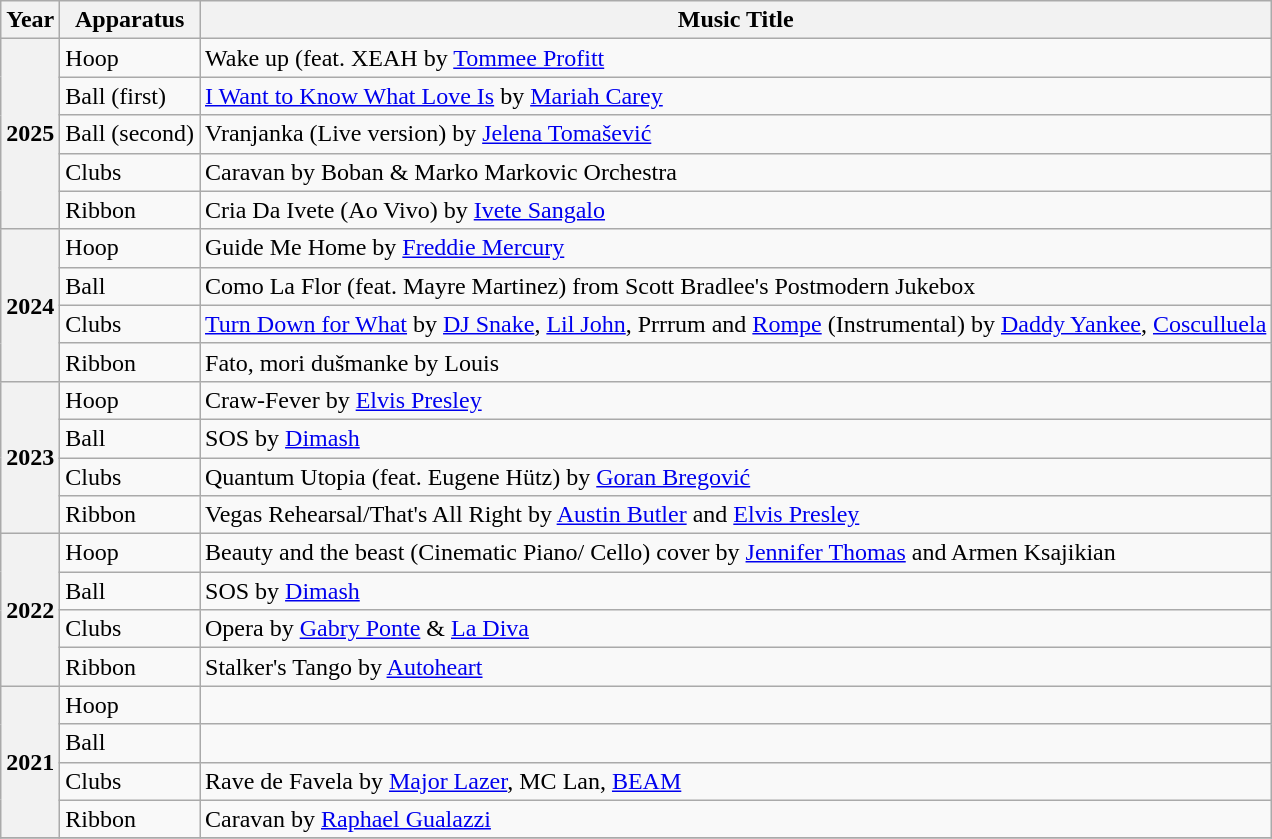<table class="wikitable">
<tr>
<th>Year</th>
<th>Apparatus</th>
<th>Music Title</th>
</tr>
<tr>
<th scope=row rowspan=5>2025</th>
<td>Hoop</td>
<td>Wake up (feat. XEAH by <a href='#'>Tommee Profitt</a></td>
</tr>
<tr>
<td>Ball (first)</td>
<td><a href='#'>I Want to Know What Love Is</a> by <a href='#'>Mariah Carey</a></td>
</tr>
<tr>
<td>Ball (second)</td>
<td>Vranjanka (Live version) by <a href='#'>Jelena Tomašević</a></td>
</tr>
<tr>
<td>Clubs</td>
<td>Caravan by Boban & Marko Markovic Orchestra</td>
</tr>
<tr>
<td>Ribbon</td>
<td>Cria Da Ivete (Ao Vivo) by <a href='#'>Ivete Sangalo</a></td>
</tr>
<tr>
<th scope=row rowspan=4>2024</th>
<td>Hoop</td>
<td>Guide Me Home by <a href='#'>Freddie Mercury</a></td>
</tr>
<tr>
<td>Ball</td>
<td>Como La Flor (feat. Mayre Martinez) from Scott Bradlee's Postmodern Jukebox</td>
</tr>
<tr>
<td>Clubs</td>
<td><a href='#'>Turn Down for What</a> by <a href='#'>DJ Snake</a>, <a href='#'>Lil John</a>, Prrrum and <a href='#'>Rompe</a> (Instrumental) by <a href='#'>Daddy Yankee</a>, <a href='#'>Cosculluela</a></td>
</tr>
<tr>
<td>Ribbon</td>
<td>Fato, mori dušmanke by Louis</td>
</tr>
<tr>
<th scope=row rowspan=4>2023</th>
<td>Hoop</td>
<td>Craw-Fever by <a href='#'>Elvis Presley</a></td>
</tr>
<tr>
<td>Ball</td>
<td>SOS by <a href='#'>Dimash</a></td>
</tr>
<tr>
<td>Clubs</td>
<td>Quantum Utopia (feat. Eugene Hütz) by <a href='#'>Goran Bregović</a></td>
</tr>
<tr>
<td>Ribbon</td>
<td>Vegas Rehearsal/That's All Right by <a href='#'>Austin Butler</a> and <a href='#'>Elvis Presley</a></td>
</tr>
<tr>
<th scope=row rowspan=4>2022</th>
<td>Hoop</td>
<td>Beauty and the beast (Cinematic Piano/ Cello) cover by <a href='#'>Jennifer Thomas</a> and Armen Ksajikian</td>
</tr>
<tr>
<td>Ball</td>
<td>SOS by <a href='#'>Dimash</a></td>
</tr>
<tr>
<td>Clubs</td>
<td>Opera by <a href='#'>Gabry Ponte</a> & <a href='#'>La Diva</a></td>
</tr>
<tr>
<td>Ribbon</td>
<td>Stalker's Tango by <a href='#'>Autoheart</a></td>
</tr>
<tr>
<th scope=row rowspan=4>2021</th>
<td>Hoop</td>
<td></td>
</tr>
<tr>
<td>Ball</td>
<td></td>
</tr>
<tr>
<td>Clubs</td>
<td>Rave de Favela by <a href='#'>Major Lazer</a>, MC Lan, <a href='#'>BEAM</a></td>
</tr>
<tr>
<td>Ribbon</td>
<td>Caravan by <a href='#'>Raphael Gualazzi</a></td>
</tr>
<tr>
</tr>
</table>
